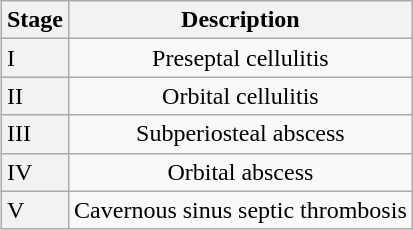<table class="wikitable" style="float: right; margin-left:15px; text-align:center">
<tr>
<th scope="col">Stage</th>
<th scope="col">Description</th>
</tr>
<tr>
<th scope="row" style="text-align:left; font-weight:normal;">I</th>
<td>Preseptal cellulitis</td>
</tr>
<tr>
<th scope="row" style="text-align:left; font-weight:normal;">II</th>
<td>Orbital cellulitis</td>
</tr>
<tr>
<th scope="row" style="text-align:left; font-weight:normal;">III</th>
<td>Subperiosteal abscess</td>
</tr>
<tr>
<th scope="row" style="text-align:left; font-weight:normal;">IV</th>
<td>Orbital abscess</td>
</tr>
<tr>
<th scope="row" style="text-align:left; font-weight:normal;">V</th>
<td>Cavernous sinus septic thrombosis</td>
</tr>
</table>
